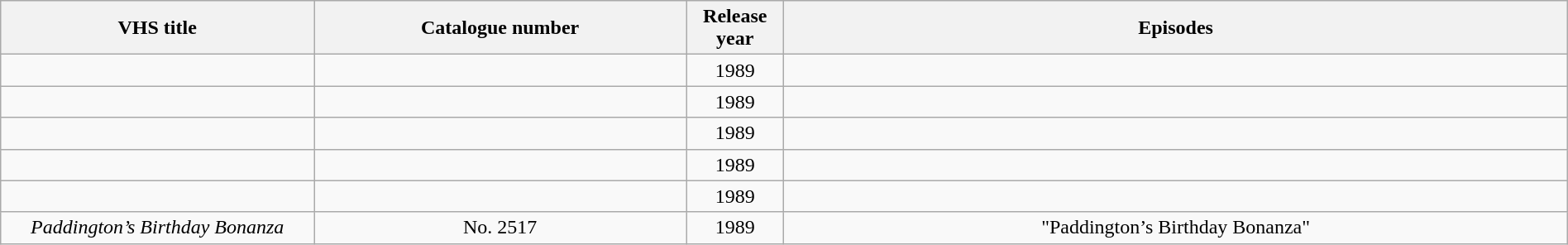<table class="wikitable" style="text-align:center; width:100%;">
<tr>
<th style="width:16%;">VHS title</th>
<th style="width:19%;">Catalogue number</th>
<th style="width:05%;">Release year</th>
<th style="width:40%;">Episodes</th>
</tr>
<tr>
<td></td>
<td></td>
<td>1989</td>
<td></td>
</tr>
<tr>
<td></td>
<td></td>
<td>1989</td>
<td></td>
</tr>
<tr>
<td></td>
<td></td>
<td>1989</td>
<td></td>
</tr>
<tr>
<td></td>
<td></td>
<td>1989</td>
<td></td>
</tr>
<tr>
<td></td>
<td></td>
<td>1989</td>
<td></td>
</tr>
<tr>
<td><em>Paddington’s Birthday Bonanza</em></td>
<td>No. 2517</td>
<td>1989</td>
<td>"Paddington’s Birthday Bonanza"</td>
</tr>
</table>
